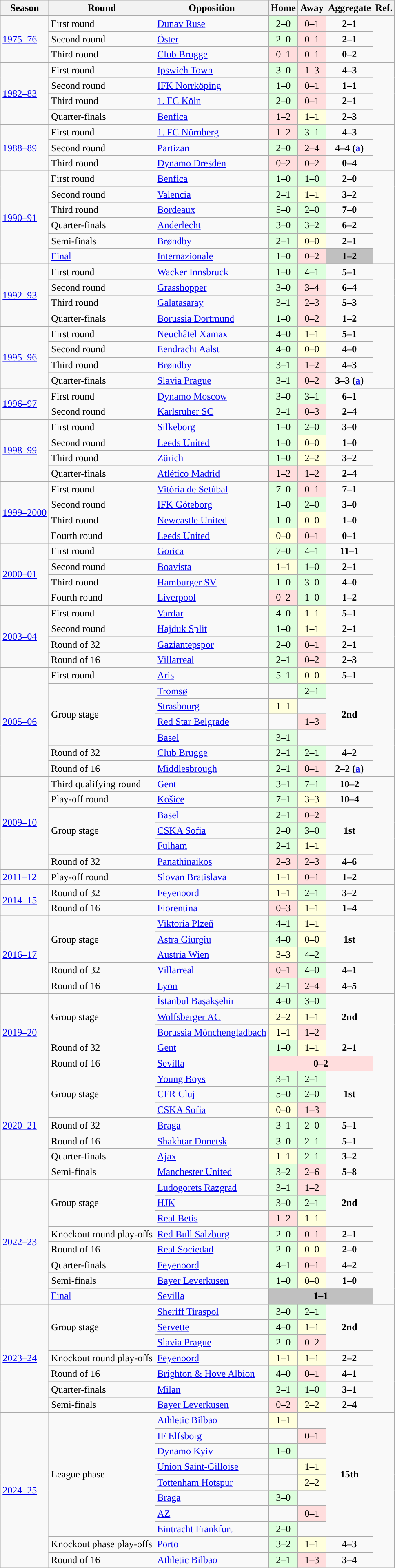<table class="wikitable">
<tr>
<th>Season</th>
<th>Round</th>
<th>Opposition</th>
<th>Home</th>
<th>Away</th>
<th>Aggregate</th>
<th>Ref.</th>
</tr>
<tr>
<td rowspan=3><a href='#'>1975–76</a></td>
<td>First round</td>
<td> <a href='#'>Dunav Ruse</a></td>
<td style="text-align:center; background:#dfd;">2–0</td>
<td style="text-align:center; background:#fdd;">0–1</td>
<td style="text-align:center;"><strong>2–1</strong></td>
<td rowspan=3 style="text-align:center;"></td>
</tr>
<tr>
<td>Second round</td>
<td> <a href='#'>Öster</a></td>
<td style="text-align:center; background:#dfd;">2–0</td>
<td style="text-align:center; background:#fdd;">0–1</td>
<td style="text-align:center;"><strong>2–1</strong></td>
</tr>
<tr>
<td>Third round</td>
<td> <a href='#'>Club Brugge</a></td>
<td style="text-align:center; background:#fdd;">0–1</td>
<td style="text-align:center; background:#fdd;">0–1</td>
<td style="text-align:center;"><strong>0–2</strong></td>
</tr>
<tr>
<td rowspan=4><a href='#'>1982–83</a></td>
<td>First round</td>
<td> <a href='#'>Ipswich Town</a></td>
<td style="text-align:center; background:#dfd;">3–0</td>
<td style="text-align:center; background:#fdd;">1–3</td>
<td style="text-align:center;"><strong>4–3</strong></td>
<td rowspan=4 style="text-align:center;"></td>
</tr>
<tr>
<td>Second round</td>
<td> <a href='#'>IFK Norrköping</a></td>
<td style="text-align:center; background:#dfd;">1–0</td>
<td style="text-align:center; background:#fdd;">0–1 </td>
<td style="text-align:center;"><strong>1–1 </strong></td>
</tr>
<tr>
<td>Third round</td>
<td> <a href='#'>1. FC Köln</a></td>
<td style="text-align:center; background:#dfd;">2–0</td>
<td style="text-align:center; background:#fdd;">0–1</td>
<td style="text-align:center;"><strong>2–1</strong></td>
</tr>
<tr>
<td>Quarter-finals</td>
<td> <a href='#'>Benfica</a></td>
<td style="text-align:center; background:#fdd;">1–2</td>
<td style="text-align:center; background:#ffd;">1–1</td>
<td style="text-align:center;"><strong>2–3</strong></td>
</tr>
<tr>
<td rowspan=3><a href='#'>1988–89</a></td>
<td>First round</td>
<td> <a href='#'>1. FC Nürnberg</a></td>
<td style="text-align:center; background:#fdd;">1–2</td>
<td style="text-align:center; background:#dfd;">3–1 </td>
<td style="text-align:center;"><strong>4–3</strong></td>
<td rowspan=3 style="text-align:center;"></td>
</tr>
<tr>
<td>Second round</td>
<td> <a href='#'>Partizan</a></td>
<td style="text-align:center; background:#dfd;">2–0</td>
<td style="text-align:center; background:#fdd;">2–4</td>
<td style="text-align:center;"><strong>4–4 (<a href='#'>a</a>)</strong></td>
</tr>
<tr>
<td>Third round</td>
<td> <a href='#'>Dynamo Dresden</a></td>
<td style="text-align:center; background:#fdd;">0–2</td>
<td style="text-align:center; background:#fdd;">0–2</td>
<td style="text-align:center;"><strong>0–4</strong></td>
</tr>
<tr>
<td rowspan=6><a href='#'>1990–91</a></td>
<td>First round</td>
<td> <a href='#'>Benfica</a></td>
<td style="text-align:center; background:#dfd;">1–0</td>
<td style="text-align:center; background:#dfd;">1–0</td>
<td style="text-align:center;"><strong>2–0</strong></td>
<td rowspan=6 style="text-align:center;"></td>
</tr>
<tr>
<td>Second round</td>
<td> <a href='#'>Valencia</a></td>
<td style="text-align:center; background:#dfd;">2–1</td>
<td style="text-align:center; background:#ffd;">1–1</td>
<td style="text-align:center;"><strong>3–2</strong></td>
</tr>
<tr>
<td>Third round</td>
<td> <a href='#'>Bordeaux</a></td>
<td style="text-align:center; background:#dfd;">5–0</td>
<td style="text-align:center; background:#dfd;">2–0</td>
<td style="text-align:center;"><strong>7–0</strong></td>
</tr>
<tr>
<td>Quarter-finals</td>
<td> <a href='#'>Anderlecht</a></td>
<td style="text-align:center; background:#dfd;">3–0</td>
<td style="text-align:center; background:#dfd;">3–2</td>
<td style="text-align:center;"><strong>6–2</strong></td>
</tr>
<tr>
<td>Semi-finals</td>
<td> <a href='#'>Brøndby</a></td>
<td style="text-align:center; background:#dfd;">2–1</td>
<td style="text-align:center; background:#ffd;">0–0</td>
<td style="text-align:center;"><strong>2–1</strong></td>
</tr>
<tr>
<td><a href='#'>Final</a></td>
<td> <a href='#'>Internazionale</a></td>
<td style="text-align:center; background:#dfd;">1–0</td>
<td style="text-align:center; background:#fdd;">0–2</td>
<td bgcolor=Silver style="text-align:center;"><strong>1–2</strong></td>
</tr>
<tr>
<td rowspan=4><a href='#'>1992–93</a></td>
<td>First round</td>
<td> <a href='#'>Wacker Innsbruck</a></td>
<td style="text-align:center; background:#dfd;">1–0</td>
<td style="text-align:center; background:#dfd;">4–1</td>
<td style="text-align:center;"><strong>5–1</strong></td>
<td rowspan=4 style="text-align:center;"></td>
</tr>
<tr>
<td>Second round</td>
<td> <a href='#'>Grasshopper</a></td>
<td style="text-align:center; background:#dfd;">3–0</td>
<td style="text-align:center; background:#fdd;">3–4</td>
<td style="text-align:center;"><strong>6–4</strong></td>
</tr>
<tr>
<td>Third round</td>
<td> <a href='#'>Galatasaray</a></td>
<td style="text-align:center; background:#dfd;">3–1</td>
<td style="text-align:center; background:#fdd;">2–3</td>
<td style="text-align:center;"><strong>5–3</strong></td>
</tr>
<tr>
<td>Quarter-finals</td>
<td> <a href='#'>Borussia Dortmund</a></td>
<td style="text-align:center; background:#dfd;">1–0</td>
<td style="text-align:center; background:#fdd;">0–2</td>
<td style="text-align:center;"><strong>1–2</strong></td>
</tr>
<tr>
<td rowspan=4><a href='#'>1995–96</a></td>
<td>First round</td>
<td> <a href='#'>Neuchâtel Xamax</a></td>
<td style="text-align:center; background:#dfd;">4–0</td>
<td style="text-align:center; background:#ffd;">1–1</td>
<td style="text-align:center;"><strong>5–1</strong></td>
<td rowspan=4 style="text-align:center;"></td>
</tr>
<tr>
<td>Second round</td>
<td> <a href='#'>Eendracht Aalst</a></td>
<td style="text-align:center; background:#dfd;">4–0</td>
<td style="text-align:center; background:#ffd;">0–0</td>
<td style="text-align:center;"><strong>4–0</strong></td>
</tr>
<tr>
<td>Third round</td>
<td> <a href='#'>Brøndby</a></td>
<td style="text-align:center; background:#dfd;">3–1</td>
<td style="text-align:center; background:#fdd;">1–2</td>
<td style="text-align:center;"><strong>4–3</strong></td>
</tr>
<tr>
<td>Quarter-finals</td>
<td> <a href='#'>Slavia Prague</a></td>
<td style="text-align:center; background:#dfd;">3–1</td>
<td style="text-align:center; background:#fdd;">0–2</td>
<td style="text-align:center;"><strong>3–3 (<a href='#'>a</a>)</strong></td>
</tr>
<tr>
<td rowspan=2><a href='#'>1996–97</a></td>
<td>First round</td>
<td> <a href='#'>Dynamo Moscow</a></td>
<td style="text-align:center; background:#dfd;">3–0</td>
<td style="text-align:center; background:#dfd;">3–1</td>
<td style="text-align:center;"><strong>6–1</strong></td>
<td rowspan=2 style="text-align:center;"></td>
</tr>
<tr>
<td>Second round</td>
<td> <a href='#'>Karlsruher SC</a></td>
<td style="text-align:center; background:#dfd;">2–1</td>
<td style="text-align:center; background:#fdd;">0–3</td>
<td style="text-align:center;"><strong>2–4</strong></td>
</tr>
<tr>
<td rowspan=4><a href='#'>1998–99</a></td>
<td>First round</td>
<td> <a href='#'>Silkeborg</a></td>
<td style="text-align:center; background:#dfd;">1–0</td>
<td style="text-align:center; background:#dfd;">2–0</td>
<td style="text-align:center;"><strong>3–0</strong></td>
<td rowspan=4 style="text-align:center;"></td>
</tr>
<tr>
<td>Second round</td>
<td> <a href='#'>Leeds United</a></td>
<td style="text-align:center; background:#dfd;">1–0</td>
<td style="text-align:center; background:#ffd;">0–0</td>
<td style="text-align:center;"><strong>1–0</strong></td>
</tr>
<tr>
<td>Third round</td>
<td> <a href='#'>Zürich</a></td>
<td style="text-align:center; background:#dfd;">1–0</td>
<td style="text-align:center; background:#ffd;">2–2</td>
<td style="text-align:center;"><strong>3–2</strong></td>
</tr>
<tr>
<td>Quarter-finals</td>
<td> <a href='#'>Atlético Madrid</a></td>
<td style="text-align:center; background:#fdd;">1–2</td>
<td style="text-align:center; background:#fdd;">1–2</td>
<td style="text-align:center;"><strong>2–4</strong></td>
</tr>
<tr>
<td rowspan=4><a href='#'>1999–2000</a></td>
<td>First round</td>
<td> <a href='#'>Vitória de Setúbal</a></td>
<td style="text-align:center; background:#dfd;">7–0</td>
<td style="text-align:center; background:#fdd;">0–1</td>
<td style="text-align:center;"><strong>7–1</strong></td>
<td rowspan=4 style="text-align:center;"></td>
</tr>
<tr>
<td>Second round</td>
<td> <a href='#'>IFK Göteborg</a></td>
<td style="text-align:center; background:#dfd;">1–0</td>
<td style="text-align:center; background:#dfd;">2–0</td>
<td style="text-align:center;"><strong>3–0</strong></td>
</tr>
<tr>
<td>Third round</td>
<td> <a href='#'>Newcastle United</a></td>
<td style="text-align:center; background:#dfd;">1–0</td>
<td style="text-align:center; background:#ffd;">0–0</td>
<td style="text-align:center;"><strong>1–0</strong></td>
</tr>
<tr>
<td>Fourth round</td>
<td> <a href='#'>Leeds United</a></td>
<td style="text-align:center; background:#ffd;">0–0</td>
<td style="text-align:center; background:#fdd;">0–1</td>
<td style="text-align:center;"><strong>0–1</strong></td>
</tr>
<tr>
<td rowspan=4><a href='#'>2000–01</a></td>
<td>First round</td>
<td> <a href='#'>Gorica</a></td>
<td style="text-align:center; background:#dfd;">7–0</td>
<td style="text-align:center; background:#dfd;">4–1</td>
<td style="text-align:center;"><strong>11–1</strong></td>
<td rowspan=4 style="text-align:center;"></td>
</tr>
<tr>
<td>Second round</td>
<td> <a href='#'>Boavista</a></td>
<td style="text-align:center; background:#ffd;">1–1</td>
<td style="text-align:center; background:#dfd;">1–0</td>
<td style="text-align:center;"><strong>2–1</strong></td>
</tr>
<tr>
<td>Third round</td>
<td> <a href='#'>Hamburger SV</a></td>
<td style="text-align:center; background:#dfd;">1–0</td>
<td style="text-align:center; background:#dfd;">3–0</td>
<td style="text-align:center;"><strong>4–0</strong></td>
</tr>
<tr>
<td>Fourth round</td>
<td> <a href='#'>Liverpool</a></td>
<td style="text-align:center; background:#fdd;">0–2</td>
<td style="text-align:center; background:#dfd;">1–0</td>
<td style="text-align:center;"><strong>1–2</strong></td>
</tr>
<tr>
<td rowspan=4><a href='#'>2003–04</a></td>
<td>First round</td>
<td> <a href='#'>Vardar</a></td>
<td style="text-align:center; background:#dfd;">4–0</td>
<td style="text-align:center; background:#ffd;">1–1</td>
<td style="text-align:center;"><strong>5–1</strong></td>
<td rowspan=4 style="text-align:center;"></td>
</tr>
<tr>
<td>Second round</td>
<td> <a href='#'>Hajduk Split</a></td>
<td style="text-align:center; background:#dfd;">1–0</td>
<td style="text-align:center; background:#ffd;">1–1</td>
<td style="text-align:center;"><strong>2–1</strong></td>
</tr>
<tr>
<td>Round of 32</td>
<td> <a href='#'>Gaziantepspor</a></td>
<td style="text-align:center; background:#dfd;">2–0</td>
<td style="text-align:center; background:#fdd;">0–1</td>
<td style="text-align:center;"><strong>2–1</strong></td>
</tr>
<tr>
<td>Round of 16</td>
<td> <a href='#'>Villarreal</a></td>
<td style="text-align:center; background:#dfd;">2–1</td>
<td style="text-align:center; background:#fdd;">0–2</td>
<td style="text-align:center;"><strong>2–3</strong></td>
</tr>
<tr>
<td rowspan="7"><a href='#'>2005–06</a></td>
<td>First round</td>
<td> <a href='#'>Aris</a></td>
<td style="text-align:center; background:#dfd;">5–1</td>
<td style="text-align:center; background:#ffd;">0–0</td>
<td style="text-align:center;"><strong>5–1</strong></td>
<td rowspan="7" style="text-align:center;"></td>
</tr>
<tr>
<td rowspan=4>Group stage</td>
<td> <a href='#'>Tromsø</a></td>
<td></td>
<td style="text-align:center; background:#dfd;">2–1</td>
<td style="text-align:center;" rowspan=4><strong>2nd</strong></td>
</tr>
<tr>
<td> <a href='#'>Strasbourg</a></td>
<td style="text-align:center; background:#ffd;">1–1</td>
<td></td>
</tr>
<tr>
<td> <a href='#'>Red Star Belgrade</a></td>
<td></td>
<td style="text-align:center; background:#fdd;">1–3</td>
</tr>
<tr>
<td> <a href='#'>Basel</a></td>
<td style="text-align:center; background:#dfd;">3–1</td>
<td></td>
</tr>
<tr>
<td>Round of 32</td>
<td> <a href='#'>Club Brugge</a></td>
<td style="text-align:center; background:#dfd;">2–1</td>
<td style="text-align:center; background:#dfd;">2–1</td>
<td style="text-align:center;"><strong>4–2</strong></td>
</tr>
<tr>
<td>Round of 16</td>
<td> <a href='#'>Middlesbrough</a></td>
<td style="text-align:center; background:#dfd;">2–1</td>
<td style="text-align:center; background:#fdd;">0–1</td>
<td style="text-align:center;"><strong>2–2  (<a href='#'>a</a>)</strong></td>
</tr>
<tr>
<td rowspan="6"><a href='#'>2009–10</a></td>
<td>Third qualifying round</td>
<td> <a href='#'>Gent</a></td>
<td style="text-align:center; background:#dfd;">3–1</td>
<td style="text-align:center; background:#dfd;">7–1</td>
<td style="text-align:center;"><strong>10–2</strong></td>
<td rowspan="6" style="text-align:center;"></td>
</tr>
<tr>
<td>Play-off round</td>
<td> <a href='#'>Košice</a></td>
<td style="text-align:center; background:#dfd;">7–1</td>
<td style="text-align:center; background:#ffd;">3–3</td>
<td style="text-align:center;"><strong>10–4</strong></td>
</tr>
<tr>
<td rowspan=3>Group stage</td>
<td> <a href='#'>Basel</a></td>
<td style="text-align:center; background:#dfd;">2–1</td>
<td style="text-align:center; background:#fdd;">0–2</td>
<td style="text-align:center;" rowspan=3><strong>1st</strong></td>
</tr>
<tr>
<td> <a href='#'>CSKA Sofia</a></td>
<td style="text-align:center; background:#dfd;">2–0</td>
<td style="text-align:center; background:#dfd;">3–0</td>
</tr>
<tr>
<td> <a href='#'>Fulham</a></td>
<td style="text-align:center; background:#dfd;">2–1</td>
<td style="text-align:center; background:#ffd;">1–1</td>
</tr>
<tr>
<td>Round of 32</td>
<td> <a href='#'>Panathinaikos</a></td>
<td style="text-align:center; background:#fdd;">2–3</td>
<td style="text-align:center; background:#fdd;">2–3</td>
<td style="text-align:center;"><strong>4–6</strong></td>
</tr>
<tr>
<td><a href='#'>2011–12</a></td>
<td>Play-off round</td>
<td> <a href='#'>Slovan Bratislava</a></td>
<td style="text-align:center; background:#ffd;">1–1</td>
<td style="text-align:center; background:#fdd;">0–1</td>
<td style="text-align:center;"><strong>1–2</strong></td>
<td style="text-align:center;"></td>
</tr>
<tr>
<td rowspan="2"><a href='#'>2014–15</a></td>
<td>Round of 32</td>
<td> <a href='#'>Feyenoord</a></td>
<td style="text-align:center; background:#ffd;">1–1</td>
<td style="text-align:center; background:#dfd;">2–1</td>
<td style="text-align:center;"><strong>3–2</strong></td>
<td rowspan="2" style="text-align:center;"></td>
</tr>
<tr>
<td>Round of 16</td>
<td> <a href='#'>Fiorentina</a></td>
<td style="text-align:center; background:#fdd;">0–3</td>
<td style="text-align:center; background:#ffd;">1–1</td>
<td style="text-align:center;"><strong>1–4</strong></td>
</tr>
<tr>
<td rowspan="5"><a href='#'>2016–17</a></td>
<td rowspan=3>Group stage</td>
<td> <a href='#'>Viktoria Plzeň</a></td>
<td style="text-align:center; background:#dfd;">4–1</td>
<td style="text-align:center; background:#ffd;">1–1</td>
<td style="text-align:center;" rowspan=3><strong>1st</strong></td>
<td rowspan="5" style="text-align:center;"></td>
</tr>
<tr>
<td> <a href='#'>Astra Giurgiu</a></td>
<td style="text-align:center; background:#dfd;">4–0</td>
<td style="text-align:center; background:#ffd;">0–0</td>
</tr>
<tr>
<td> <a href='#'>Austria Wien</a></td>
<td style="text-align:center; background:#ffd;">3–3</td>
<td style="text-align:center; background:#dfd;">4–2</td>
</tr>
<tr>
<td>Round of 32</td>
<td> <a href='#'>Villarreal</a></td>
<td style="text-align:center; background:#fdd;">0–1</td>
<td style="text-align:center; background:#dfd;">4–0</td>
<td style="text-align:center;"><strong>4–1</strong></td>
</tr>
<tr>
<td>Round of 16</td>
<td> <a href='#'>Lyon</a></td>
<td style="text-align:center; background:#dfd;">2–1</td>
<td style="text-align:center; background:#fdd;">2–4</td>
<td style="text-align:center;"><strong>4–5</strong></td>
</tr>
<tr>
<td rowspan="5"><a href='#'>2019–20</a></td>
<td rowspan=3>Group stage</td>
<td> <a href='#'>İstanbul Başakşehir</a></td>
<td style="text-align:center; background:#dfd;">4–0</td>
<td style="text-align:center; background:#dfd;">3–0</td>
<td style="text-align:center;" rowspan=3><strong>2nd</strong></td>
<td rowspan="5" style="text-align:center;"></td>
</tr>
<tr>
<td> <a href='#'>Wolfsberger AC</a></td>
<td style="text-align:center; background:#ffd;">2–2</td>
<td style="text-align:center; background:#ffd;">1–1</td>
</tr>
<tr>
<td> <a href='#'>Borussia Mönchengladbach</a></td>
<td style="text-align:center; background:#ffd;">1–1</td>
<td style="text-align:center; background:#fdd;">1–2</td>
</tr>
<tr>
<td>Round of 32</td>
<td> <a href='#'>Gent</a></td>
<td style="text-align:center; background:#dfd;">1–0</td>
<td style="text-align:center; background:#ffd;">1–1</td>
<td style="text-align:center;"><strong>2–1</strong></td>
</tr>
<tr>
<td>Round of 16</td>
<td> <a href='#'>Sevilla</a></td>
<td colspan="3" style="text-align:center; background:#fdd;"><strong>0–2</strong></td>
</tr>
<tr>
<td rowspan="7"><a href='#'>2020–21</a></td>
<td rowspan=3>Group stage</td>
<td> <a href='#'>Young Boys</a></td>
<td style="text-align:center; background:#dfd;">3–1</td>
<td style="text-align:center; background:#dfd;">2–1</td>
<td style="text-align:center;" rowspan=3><strong>1st</strong></td>
<td rowspan="7" style="text-align:center;"></td>
</tr>
<tr>
<td> <a href='#'>CFR Cluj</a></td>
<td style="text-align:center; background:#dfd;">5–0</td>
<td style="text-align:center; background:#dfd;">2–0</td>
</tr>
<tr>
<td> <a href='#'>CSKA Sofia</a></td>
<td style="text-align:center; background:#ffd;">0–0</td>
<td style="text-align:center; background:#fdd;">1–3</td>
</tr>
<tr>
<td>Round of 32</td>
<td> <a href='#'>Braga</a></td>
<td style="text-align:center; background:#dfd;">3–1</td>
<td style="text-align:center; background:#dfd;">2–0</td>
<td style="text-align:center;"><strong>5–1</strong></td>
</tr>
<tr>
<td>Round of 16</td>
<td> <a href='#'>Shakhtar Donetsk</a></td>
<td style="text-align:center; background:#dfd;">3–0</td>
<td style="text-align:center; background:#dfd;">2–1</td>
<td style="text-align:center;"><strong>5–1</strong></td>
</tr>
<tr>
<td>Quarter-finals</td>
<td> <a href='#'>Ajax</a></td>
<td style="text-align:center; background:#ffd;">1–1</td>
<td style="text-align:center; background:#dfd;">2–1</td>
<td style="text-align:center;"><strong>3–2</strong></td>
</tr>
<tr>
<td>Semi-finals</td>
<td> <a href='#'>Manchester United</a></td>
<td style="text-align:center; background:#dfd;">3–2</td>
<td style="text-align:center; background:#fdd;">2–6</td>
<td style="text-align:center;"><strong>5–8</strong></td>
</tr>
<tr>
<td rowspan="8"><a href='#'>2022–23</a></td>
<td rowspan=3>Group stage</td>
<td> <a href='#'>Ludogorets Razgrad</a></td>
<td style="text-align:center; background:#dfd;">3–1</td>
<td style="text-align:center; background:#fdd;">1–2</td>
<td style="text-align:center;" rowspan=3><strong>2nd</strong></td>
<td rowspan="8" style="text-align:center;"></td>
</tr>
<tr>
<td> <a href='#'>HJK</a></td>
<td style="text-align:center; background:#dfd;">3–0</td>
<td style="text-align:center; background:#dfd;">2–1</td>
</tr>
<tr>
<td> <a href='#'>Real Betis</a></td>
<td style="text-align:center; background:#fdd;">1–2</td>
<td style="text-align:center; background:#ffd;">1–1</td>
</tr>
<tr>
<td>Knockout round play-offs</td>
<td> <a href='#'>Red Bull Salzburg</a></td>
<td style="text-align:center; background:#dfd;">2–0</td>
<td style="text-align:center; background:#fdd;">0–1</td>
<td style="text-align:center;"><strong>2–1</strong></td>
</tr>
<tr>
<td>Round of 16</td>
<td> <a href='#'>Real Sociedad</a></td>
<td style="text-align:center; background:#dfd;">2–0</td>
<td style="text-align:center; background:#ffd;">0–0</td>
<td style="text-align:center;"><strong>2–0</strong></td>
</tr>
<tr>
<td>Quarter-finals</td>
<td> <a href='#'>Feyenoord</a></td>
<td style="text-align:center; background:#dfd;">4–1 </td>
<td style="text-align:center; background:#fdd;">0–1</td>
<td style="text-align:center;"><strong>4–2</strong></td>
</tr>
<tr>
<td>Semi-finals</td>
<td> <a href='#'>Bayer Leverkusen</a></td>
<td style="text-align:center; background:#dfd;">1–0</td>
<td style="text-align:center; background:#ffd;">0–0</td>
<td style="text-align:center;"><strong>1–0</strong></td>
</tr>
<tr>
<td><a href='#'>Final</a></td>
<td> <a href='#'>Sevilla</a></td>
<td colspan=3 bgcolor=Silver style="text-align:center;"><strong>1–1  </strong></td>
</tr>
<tr>
<td rowspan="7"><a href='#'>2023–24</a></td>
<td rowspan=3>Group stage</td>
<td> <a href='#'>Sheriff Tiraspol</a></td>
<td style="text-align:center; background:#dfd;">3–0</td>
<td style="text-align:center; background:#dfd;">2–1</td>
<td style="text-align:center;" rowspan=3><strong>2nd</strong></td>
<td rowspan="7" style="text-align:center;"></td>
</tr>
<tr>
<td> <a href='#'>Servette</a></td>
<td style="text-align:center; background:#dfd;">4–0</td>
<td style="text-align:center; background:#ffd;">1–1</td>
</tr>
<tr>
<td> <a href='#'>Slavia Prague</a></td>
<td style="text-align:center; background:#dfd;">2–0</td>
<td style="text-align:center; background:#fdd;">0–2</td>
</tr>
<tr>
<td>Knockout round play-offs</td>
<td> <a href='#'>Feyenoord</a></td>
<td style="text-align:center; background:#ffd;">1–1 </td>
<td style="text-align:center; background:#ffd;">1–1</td>
<td style="text-align:center;"><strong>2–2 </strong></td>
</tr>
<tr>
<td>Round of 16</td>
<td> <a href='#'>Brighton & Hove Albion</a></td>
<td style="text-align:center; background:#dfd;">4–0</td>
<td style="text-align:center; background:#fdd;">0–1</td>
<td style="text-align:center;"><strong>4–1</strong></td>
</tr>
<tr>
<td>Quarter-finals</td>
<td> <a href='#'>Milan</a></td>
<td style="text-align:center; background:#dfd;">2–1</td>
<td style="text-align:center; background:#dfd;">1–0</td>
<td style="text-align:center; background:#;"><strong>3–1</strong></td>
</tr>
<tr>
<td>Semi-finals</td>
<td> <a href='#'>Bayer Leverkusen</a></td>
<td style="text-align:center; background:#fdd;">0–2</td>
<td style="text-align:center; background:#ffd;">2–2</td>
<td style="text-align:center; background:#;"><strong>2–4</strong></td>
</tr>
<tr>
<td rowspan="10"><a href='#'>2024–25</a></td>
<td rowspan=8>League phase</td>
<td> <a href='#'>Athletic Bilbao</a></td>
<td style="text-align:center; background:#ffd;">1–1</td>
<td></td>
<td style="text-align:center;" rowspan=8><strong>15th</strong></td>
<td rowspan="10" style="text-align:center;"></td>
</tr>
<tr>
<td> <a href='#'>IF Elfsborg</a></td>
<td></td>
<td style="text-align:center; background:#fdd;">0–1</td>
</tr>
<tr>
<td> <a href='#'>Dynamo Kyiv</a></td>
<td style="text-align:center; background:#dfd;">1–0</td>
<td></td>
</tr>
<tr>
<td> <a href='#'>Union Saint-Gilloise</a></td>
<td></td>
<td style="text-align:center; background:#ffd;">1–1</td>
</tr>
<tr>
<td> <a href='#'>Tottenham Hotspur</a></td>
<td></td>
<td style="text-align:center; background:#ffd;">2–2</td>
</tr>
<tr>
<td> <a href='#'>Braga</a></td>
<td style="text-align:center; background:#dfd;">3–0</td>
<td></td>
</tr>
<tr>
<td> <a href='#'>AZ</a></td>
<td></td>
<td style="text-align:center; background:#fdd;">0–1</td>
</tr>
<tr>
<td> <a href='#'>Eintracht Frankfurt</a></td>
<td style="text-align:center; background:#dfd;">2–0</td>
<td></td>
</tr>
<tr>
<td>Knockout phase play-offs</td>
<td> <a href='#'>Porto</a></td>
<td style="text-align:center; background:#dfd;">3–2</td>
<td style="text-align:center; background:#ffd;">1–1</td>
<td style="text-align:center; background:#;"><strong>4–3</strong></td>
</tr>
<tr>
<td>Round of 16</td>
<td> <a href='#'>Athletic Bilbao</a></td>
<td style="text-align:center; background:#dfd;">2–1</td>
<td style="text-align:center; background:#fdd;">1–3</td>
<td style="text-align:center; background:#;"><strong>3–4</strong></td>
</tr>
</table>
